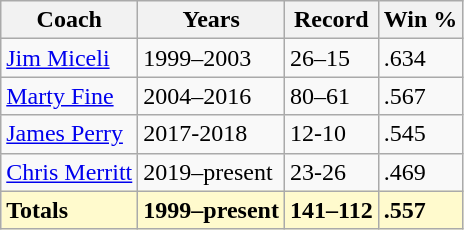<table class="wikitable">
<tr>
<th>Coach</th>
<th>Years</th>
<th>Record</th>
<th>Win %</th>
</tr>
<tr>
<td><a href='#'>Jim Miceli</a></td>
<td>1999–2003</td>
<td>26–15</td>
<td>.634</td>
</tr>
<tr>
<td><a href='#'>Marty Fine</a></td>
<td>2004–2016</td>
<td>80–61</td>
<td>.567</td>
</tr>
<tr>
<td><a href='#'>James Perry</a></td>
<td>2017-2018</td>
<td>12-10</td>
<td>.545</td>
</tr>
<tr>
<td><a href='#'>Chris Merritt</a></td>
<td>2019–present</td>
<td>23-26</td>
<td>.469</td>
</tr>
<tr>
<td style="background: #FFFACD;"><strong>Totals</strong></td>
<td style="background: #FFFACD;"><strong>1999–present</strong></td>
<td style="background: #FFFACD;"><strong>141–112</strong></td>
<td style="background: #FFFACD;"><strong>.557</strong></td>
</tr>
</table>
